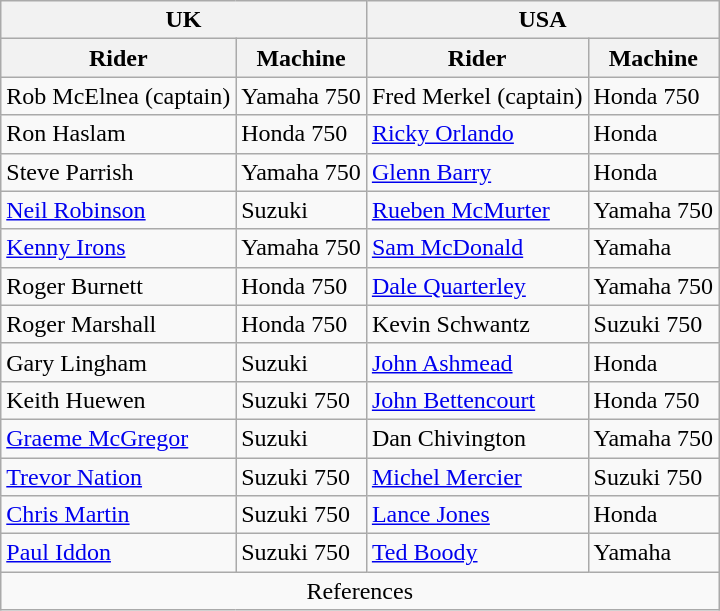<table class="wikitable">
<tr>
<th colspan=2>UK</th>
<th colspan=2>USA</th>
</tr>
<tr>
<th>Rider</th>
<th>Machine</th>
<th>Rider</th>
<th>Machine</th>
</tr>
<tr>
<td>Rob McElnea (captain)</td>
<td>Yamaha 750</td>
<td>Fred Merkel (captain)</td>
<td>Honda 750</td>
</tr>
<tr>
<td>Ron Haslam</td>
<td>Honda 750</td>
<td><a href='#'>Ricky Orlando</a></td>
<td>Honda</td>
</tr>
<tr>
<td>Steve Parrish</td>
<td>Yamaha 750</td>
<td><a href='#'>Glenn Barry</a></td>
<td>Honda</td>
</tr>
<tr>
<td><a href='#'>Neil Robinson</a></td>
<td>Suzuki</td>
<td><a href='#'>Rueben McMurter</a> </td>
<td>Yamaha 750</td>
</tr>
<tr>
<td><a href='#'>Kenny Irons</a></td>
<td>Yamaha 750</td>
<td><a href='#'>Sam McDonald</a></td>
<td>Yamaha</td>
</tr>
<tr>
<td>Roger Burnett</td>
<td>Honda 750</td>
<td><a href='#'>Dale Quarterley</a></td>
<td>Yamaha 750</td>
</tr>
<tr>
<td>Roger Marshall</td>
<td>Honda 750</td>
<td>Kevin Schwantz</td>
<td>Suzuki 750</td>
</tr>
<tr>
<td>Gary Lingham</td>
<td>Suzuki</td>
<td><a href='#'>John Ashmead</a></td>
<td>Honda</td>
</tr>
<tr>
<td>Keith Huewen</td>
<td>Suzuki 750</td>
<td><a href='#'>John Bettencourt</a></td>
<td>Honda 750</td>
</tr>
<tr>
<td><a href='#'>Graeme McGregor</a> </td>
<td>Suzuki</td>
<td>Dan Chivington</td>
<td>Yamaha 750</td>
</tr>
<tr>
<td><a href='#'>Trevor Nation</a></td>
<td>Suzuki 750</td>
<td><a href='#'>Michel Mercier</a> </td>
<td>Suzuki 750</td>
</tr>
<tr>
<td><a href='#'>Chris Martin</a></td>
<td>Suzuki 750</td>
<td><a href='#'>Lance Jones</a></td>
<td>Honda</td>
</tr>
<tr>
<td><a href='#'>Paul Iddon</a></td>
<td>Suzuki 750</td>
<td><a href='#'>Ted Boody</a></td>
<td>Yamaha</td>
</tr>
<tr>
<td colspan=4 align="center">References</td>
</tr>
</table>
